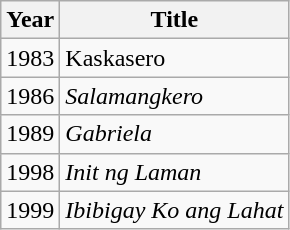<table class="wikitable">
<tr>
<th>Year</th>
<th>Title</th>
</tr>
<tr>
<td>1983</td>
<td>Kaskasero</td>
</tr>
<tr>
<td>1986</td>
<td><em>Salamangkero</em></td>
</tr>
<tr>
<td>1989</td>
<td><em>Gabriela</em></td>
</tr>
<tr>
<td>1998</td>
<td><em>Init ng Laman</em></td>
</tr>
<tr>
<td>1999</td>
<td><em>Ibibigay Ko ang Lahat</em></td>
</tr>
</table>
